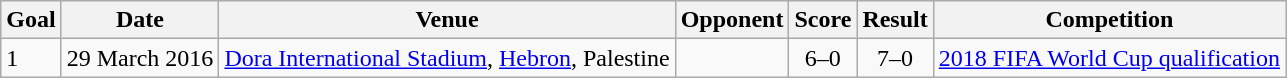<table class="wikitable plainrowheaders sortable">
<tr>
<th>Goal</th>
<th>Date</th>
<th>Venue</th>
<th>Opponent</th>
<th>Score</th>
<th>Result</th>
<th>Competition</th>
</tr>
<tr>
<td>1</td>
<td>29 March 2016</td>
<td><a href='#'>Dora International Stadium</a>, <a href='#'>Hebron</a>, Palestine</td>
<td></td>
<td align=center>6–0</td>
<td align="center">7–0</td>
<td><a href='#'>2018 FIFA World Cup qualification</a></td>
</tr>
</table>
